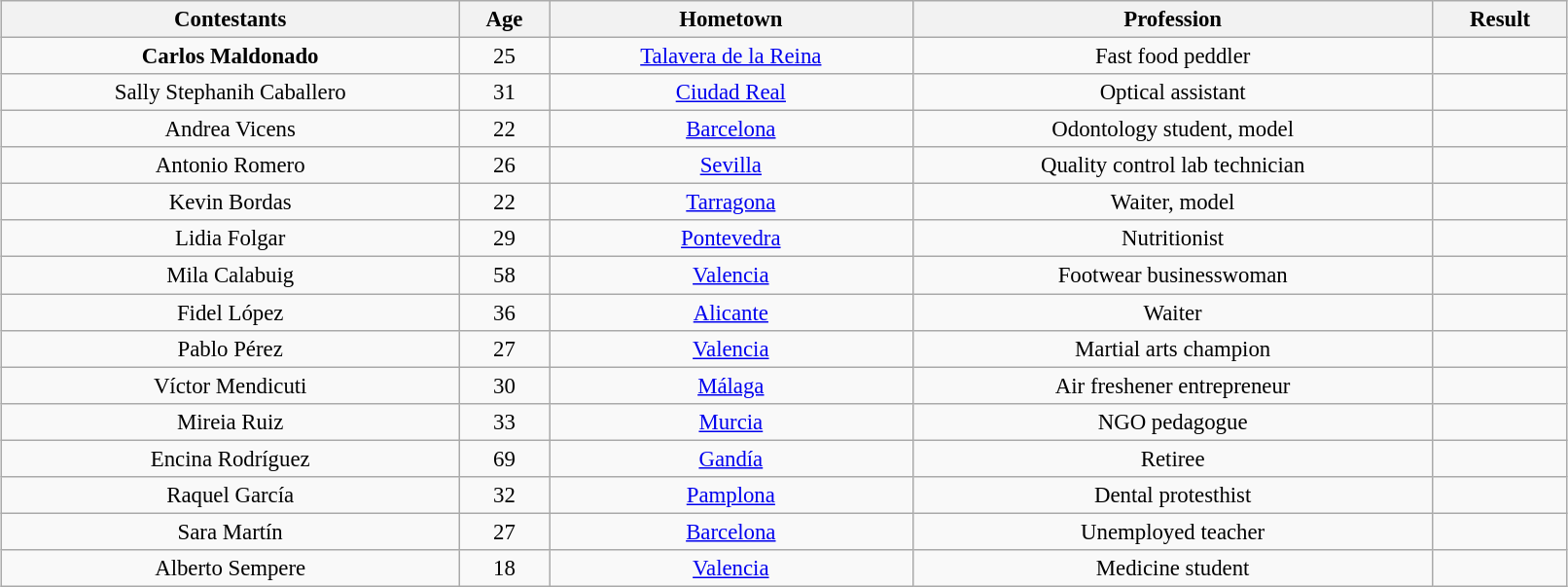<table class="wikitable sortable" style="margin:auto; text-align:center; width:85%; font-size:95%">
<tr>
<th>Contestants</th>
<th>Age</th>
<th>Hometown</th>
<th>Profession</th>
<th>Result</th>
</tr>
<tr>
<td><strong>Carlos Maldonado</strong></td>
<td>25</td>
<td><a href='#'>Talavera de la Reina</a></td>
<td>Fast food peddler</td>
<td></td>
</tr>
<tr>
<td>Sally Stephanih Caballero</td>
<td>31</td>
<td><a href='#'>Ciudad Real</a></td>
<td>Optical assistant</td>
<td></td>
</tr>
<tr>
<td>Andrea Vicens</td>
<td>22</td>
<td><a href='#'>Barcelona</a></td>
<td>Odontology student, model</td>
<td></td>
</tr>
<tr>
<td>Antonio Romero</td>
<td>26</td>
<td><a href='#'>Sevilla</a></td>
<td>Quality control lab technician</td>
<td></td>
</tr>
<tr>
<td>Kevin Bordas</td>
<td>22</td>
<td><a href='#'>Tarragona</a></td>
<td>Waiter, model</td>
<td></td>
</tr>
<tr>
<td>Lidia Folgar</td>
<td>29</td>
<td><a href='#'>Pontevedra</a></td>
<td>Nutritionist</td>
<td></td>
</tr>
<tr>
<td>Mila Calabuig</td>
<td>58</td>
<td><a href='#'>Valencia</a></td>
<td>Footwear businesswoman</td>
<td></td>
</tr>
<tr>
<td>Fidel López</td>
<td>36</td>
<td><a href='#'>Alicante</a></td>
<td>Waiter</td>
<td></td>
</tr>
<tr>
<td>Pablo Pérez</td>
<td>27</td>
<td><a href='#'>Valencia</a></td>
<td>Martial arts champion</td>
<td></td>
</tr>
<tr>
<td>Víctor Mendicuti</td>
<td>30</td>
<td><a href='#'>Málaga</a></td>
<td>Air freshener entrepreneur</td>
<td></td>
</tr>
<tr>
<td>Mireia Ruiz</td>
<td>33</td>
<td><a href='#'>Murcia</a></td>
<td>NGO pedagogue</td>
<td></td>
</tr>
<tr>
<td>Encina Rodríguez</td>
<td>69</td>
<td><a href='#'>Gandía</a></td>
<td>Retiree</td>
<td></td>
</tr>
<tr>
<td>Raquel García</td>
<td>32</td>
<td><a href='#'>Pamplona</a></td>
<td>Dental protesthist</td>
<td></td>
</tr>
<tr>
<td>Sara Martín</td>
<td>27</td>
<td><a href='#'>Barcelona</a></td>
<td>Unemployed teacher</td>
<td></td>
</tr>
<tr>
<td>Alberto Sempere</td>
<td>18</td>
<td><a href='#'>Valencia</a></td>
<td>Medicine student</td>
<td></td>
</tr>
</table>
